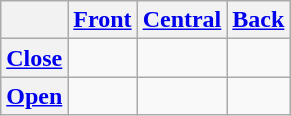<table class="wikitable">
<tr>
<th></th>
<th><a href='#'>Front</a></th>
<th><a href='#'>Central</a></th>
<th><a href='#'>Back</a></th>
</tr>
<tr align=center>
<th><a href='#'>Close</a></th>
<td></td>
<td></td>
<td></td>
</tr>
<tr align=center>
<th><a href='#'>Open</a></th>
<td></td>
<td></td>
<td></td>
</tr>
</table>
